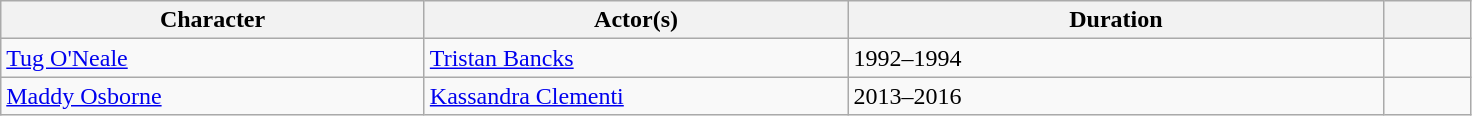<table class=wikitable>
<tr>
<th width=275>Character</th>
<th width=275>Actor(s)</th>
<th width=350>Duration</th>
<th width=50 class=unsortable></th>
</tr>
<tr>
<td><a href='#'>Tug O'Neale</a></td>
<td><a href='#'>Tristan Bancks</a></td>
<td>1992–1994</td>
<td></td>
</tr>
<tr>
<td><a href='#'>Maddy Osborne</a></td>
<td><a href='#'>Kassandra Clementi</a></td>
<td>2013–2016</td>
<td></td>
</tr>
</table>
